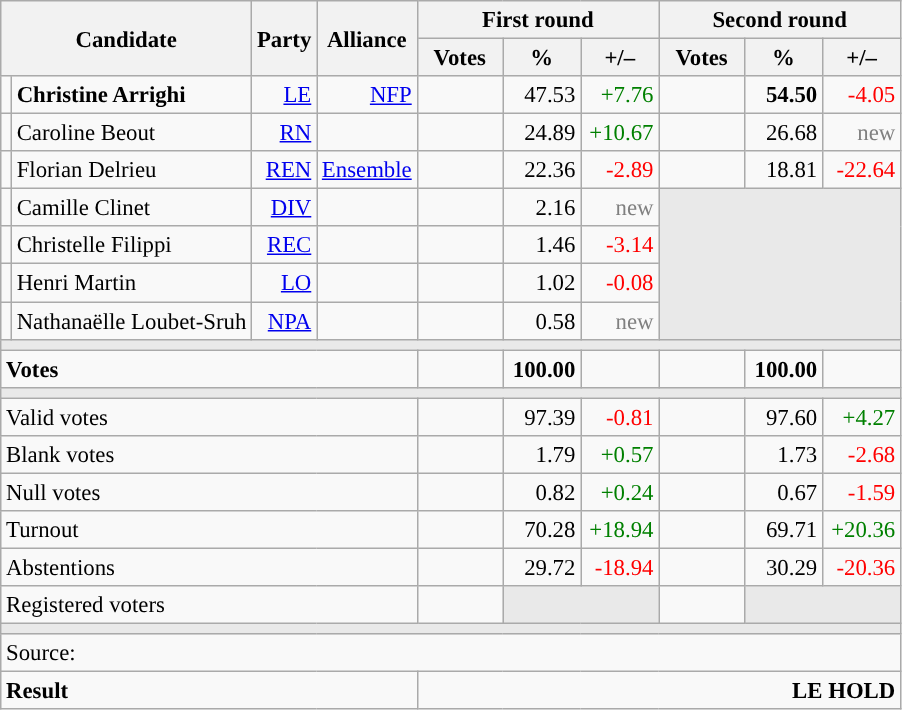<table class="wikitable" style="text-align:right;font-size:95%;">
<tr>
<th rowspan="2" colspan="2">Candidate</th>
<th colspan="1" rowspan="2">Party</th>
<th colspan="1" rowspan="2">Alliance</th>
<th colspan="3">First round</th>
<th colspan="3">Second round</th>
</tr>
<tr>
<th style="width:50px;">Votes</th>
<th style="width:45px;">%</th>
<th style="width:45px;">+/–</th>
<th style="width:50px;">Votes</th>
<th style="width:45px;">%</th>
<th style="width:45px;">+/–</th>
</tr>
<tr>
<td style="color:inherit;background:"></td>
<td style="text-align:left;"><strong>Christine Arrighi</strong></td>
<td><a href='#'>LE</a></td>
<td><a href='#'>NFP</a></td>
<td></td>
<td>47.53</td>
<td style="color:green;">+7.76</td>
<td><strong></strong></td>
<td><strong>54.50</strong></td>
<td style="color:red;">-4.05</td>
</tr>
<tr>
<td style="color:inherit;background:"></td>
<td style="text-align:left;">Caroline Beout</td>
<td><a href='#'>RN</a></td>
<td></td>
<td></td>
<td>24.89</td>
<td style="color:green;">+10.67</td>
<td></td>
<td>26.68</td>
<td style="color:grey;">new</td>
</tr>
<tr>
<td style="color:inherit;background:"></td>
<td style="text-align:left;">Florian Delrieu</td>
<td><a href='#'>REN</a></td>
<td><a href='#'>Ensemble</a></td>
<td></td>
<td>22.36</td>
<td style="color:red;">-2.89</td>
<td></td>
<td>18.81</td>
<td style="color:red;">-22.64</td>
</tr>
<tr>
<td style="color:inherit;background:"></td>
<td style="text-align:left;">Camille Clinet</td>
<td><a href='#'>DIV</a></td>
<td></td>
<td></td>
<td>2.16</td>
<td style="color:grey;">new</td>
<td colspan="3" rowspan="4" style="background:#E9E9E9;"></td>
</tr>
<tr>
<td style="color:inherit;background:"></td>
<td style="text-align:left;">Christelle Filippi</td>
<td><a href='#'>REC</a></td>
<td></td>
<td></td>
<td>1.46</td>
<td style="color:red;">-3.14</td>
</tr>
<tr>
<td style="color:inherit;background:"></td>
<td style="text-align:left;">Henri Martin</td>
<td><a href='#'>LO</a></td>
<td></td>
<td></td>
<td>1.02</td>
<td style="color:red;">-0.08</td>
</tr>
<tr>
<td style="color:inherit;background:"></td>
<td style="text-align:left;">Nathanaëlle Loubet-Sruh</td>
<td><a href='#'>NPA</a></td>
<td></td>
<td></td>
<td>0.58</td>
<td style="color:grey;">new</td>
</tr>
<tr>
<td colspan="10" style="background:#E9E9E9;"></td>
</tr>
<tr style="font-weight:bold;">
<td colspan="4" style="text-align:left;">Votes</td>
<td></td>
<td>100.00</td>
<td></td>
<td></td>
<td>100.00</td>
<td></td>
</tr>
<tr>
<td colspan="10" style="background:#E9E9E9;"></td>
</tr>
<tr>
<td colspan="4" style="text-align:left;">Valid votes</td>
<td></td>
<td>97.39</td>
<td style="color:red;">-0.81</td>
<td></td>
<td>97.60</td>
<td style="color:green;">+4.27</td>
</tr>
<tr>
<td colspan="4" style="text-align:left;">Blank votes</td>
<td></td>
<td>1.79</td>
<td style="color:green;">+0.57</td>
<td></td>
<td>1.73</td>
<td style="color:red;">-2.68</td>
</tr>
<tr>
<td colspan="4" style="text-align:left;">Null votes</td>
<td></td>
<td>0.82</td>
<td style="color:green;">+0.24</td>
<td></td>
<td>0.67</td>
<td style="color:red;">-1.59</td>
</tr>
<tr>
<td colspan="4" style="text-align:left;">Turnout</td>
<td></td>
<td>70.28</td>
<td style="color:green;">+18.94</td>
<td></td>
<td>69.71</td>
<td style="color:green;">+20.36</td>
</tr>
<tr>
<td colspan="4" style="text-align:left;">Abstentions</td>
<td></td>
<td>29.72</td>
<td style="color:red;">-18.94</td>
<td></td>
<td>30.29</td>
<td style="color:red;">-20.36</td>
</tr>
<tr>
<td colspan="4" style="text-align:left;">Registered voters</td>
<td></td>
<td colspan="2" style="background:#E9E9E9;"></td>
<td></td>
<td colspan="2" style="background:#E9E9E9;"></td>
</tr>
<tr>
<td colspan="10" style="background:#E9E9E9;"></td>
</tr>
<tr>
<td colspan="10" style="text-align:left;">Source: </td>
</tr>
<tr style="font-weight:bold">
<td colspan="4" style="text-align:left;">Result</td>
<td colspan="6" style="background-color:">LE HOLD</td>
</tr>
</table>
